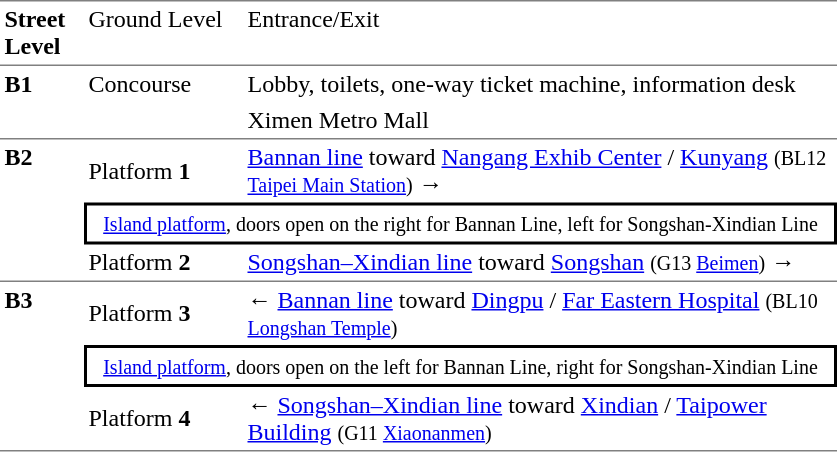<table cellspacing=0 cellpadding=3>
<tr>
<td style="border-top:solid 1px gray;border-bottom:solid 1px gray;" width=50 valign=top><strong>Street Level</strong></td>
<td style="border-top:solid 1px gray;border-bottom:solid 1px gray;" width=100 valign=top>Ground Level</td>
<td style="border-top:solid 1px gray;border-bottom:solid 1px gray;" width=390 valign=top>Entrance/Exit</td>
</tr>
<tr>
<td style="border-bottom:solid 0px gray;" rowspan=2 valign=top><strong>B1</strong></td>
<td style="border-bottom:solid 0px gray;" rowspan=2 valign=top>Concourse</td>
<td>Lobby, toilets, one-way ticket machine, information desk</td>
</tr>
<tr>
<td style="border-bottom:solid 0px gray;">Ximen Metro Mall</td>
</tr>
<tr>
<td style="border-top:solid 1px gray;border-bottom:solid 1px gray;" width=50 rowspan=3 valign=top><strong>B2</strong></td>
<td style="border-top:solid 1px gray;">Platform <span><strong>1</strong></span></td>
<td style="border-top:solid 1px gray;"> <a href='#'>Bannan line</a> toward <a href='#'>Nangang Exhib Center</a> / <a href='#'>Kunyang</a> <small>(BL12 <a href='#'>Taipei Main Station</a>)</small> →</td>
</tr>
<tr>
<td style="border-top:solid 2px black;border-right:solid 2px black;border-left:solid 2px black;border-bottom:solid 2px black;" colspan=2 align=center><small><a href='#'>Island platform</a>, doors open on the right for Bannan Line, left for Songshan-Xindian Line</small></td>
</tr>
<tr>
<td style="border-bottom:solid 1px gray;">Platform <span><strong>2</strong></span></td>
<td style="border-bottom:solid 1px gray;"> <a href='#'>Songshan–Xindian line</a> toward <a href='#'>Songshan</a> <small>(G13 <a href='#'>Beimen</a>)</small> →</td>
</tr>
<tr>
<td style="border-bottom:solid 1px gray;" rowspan=3 valign=top><strong>B3</strong></td>
<td>Platform <span><strong>3</strong></span></td>
<td style="border-top:solid 0px gray;">←  <a href='#'>Bannan line</a> toward <a href='#'>Dingpu</a> / <a href='#'>Far Eastern Hospital</a> <small>(BL10 <a href='#'>Longshan Temple</a>)</small></td>
</tr>
<tr>
<td style="border:solid 2px black;" colspan=2 align=center><small><a href='#'>Island platform</a>, doors open on the left for Bannan Line, right for Songshan-Xindian Line</small></td>
</tr>
<tr>
<td style="border-bottom:solid 1px gray;">Platform <span><strong>4</strong></span></td>
<td style="border-bottom:solid 1px gray;">←  <a href='#'>Songshan–Xindian line</a> toward <a href='#'>Xindian</a> / <a href='#'>Taipower Building</a> <small>(G11 <a href='#'>Xiaonanmen</a>)</small></td>
</tr>
<tr>
</tr>
</table>
